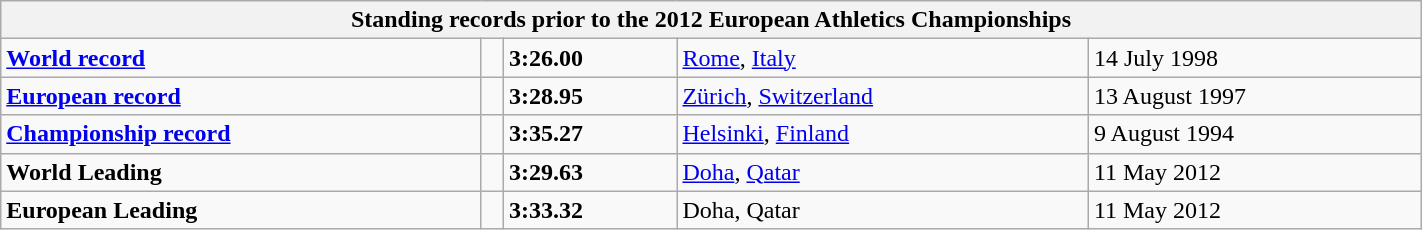<table class="wikitable" width=75%>
<tr>
<th colspan="5">Standing records prior to the 2012 European Athletics Championships</th>
</tr>
<tr>
<td><strong><a href='#'>World record</a></strong></td>
<td></td>
<td><strong>3:26.00</strong></td>
<td><a href='#'>Rome</a>, <a href='#'>Italy</a></td>
<td>14 July 1998</td>
</tr>
<tr>
<td><strong><a href='#'>European record</a></strong></td>
<td></td>
<td><strong>3:28.95</strong></td>
<td><a href='#'>Zürich</a>, <a href='#'>Switzerland</a></td>
<td>13 August 1997</td>
</tr>
<tr>
<td><strong><a href='#'>Championship record</a></strong></td>
<td></td>
<td><strong>3:35.27</strong></td>
<td><a href='#'>Helsinki</a>, <a href='#'>Finland</a></td>
<td>9 August 1994</td>
</tr>
<tr>
<td><strong>World Leading</strong></td>
<td></td>
<td><strong>3:29.63</strong></td>
<td><a href='#'>Doha</a>, <a href='#'>Qatar</a></td>
<td>11 May 2012</td>
</tr>
<tr>
<td><strong>European Leading</strong></td>
<td></td>
<td><strong>3:33.32</strong></td>
<td>Doha, Qatar</td>
<td>11 May 2012</td>
</tr>
</table>
